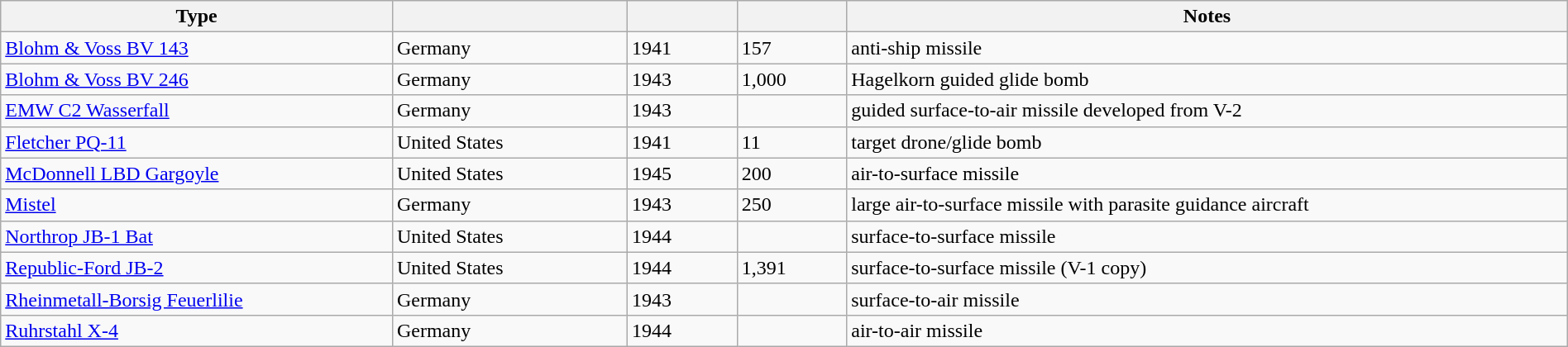<table class="wikitable sortable" border=1 style=width:100%>
<tr>
<th style=width:25%>Type</th>
<th style=width:15%></th>
<th style=width:7%></th>
<th style=width:7%></th>
<th>Notes</th>
</tr>
<tr>
<td><a href='#'>Blohm & Voss BV 143</a></td>
<td>Germany</td>
<td>1941</td>
<td>157</td>
<td>anti-ship missile</td>
</tr>
<tr>
<td><a href='#'>Blohm & Voss BV 246</a></td>
<td>Germany</td>
<td>1943</td>
<td>1,000</td>
<td>Hagelkorn guided glide bomb</td>
</tr>
<tr>
<td><a href='#'>EMW C2 Wasserfall</a></td>
<td>Germany</td>
<td>1943</td>
<td></td>
<td>guided surface-to-air missile developed from V-2</td>
</tr>
<tr>
<td><a href='#'>Fletcher PQ-11</a></td>
<td>United States</td>
<td>1941</td>
<td>11</td>
<td>target drone/glide bomb</td>
</tr>
<tr>
<td><a href='#'>McDonnell LBD Gargoyle</a></td>
<td>United States</td>
<td>1945</td>
<td>200</td>
<td>air-to-surface missile</td>
</tr>
<tr>
<td><a href='#'>Mistel</a></td>
<td>Germany</td>
<td>1943</td>
<td>250</td>
<td>large air-to-surface missile with parasite guidance aircraft</td>
</tr>
<tr>
<td><a href='#'>Northrop JB-1 Bat</a></td>
<td>United States</td>
<td>1944</td>
<td></td>
<td>surface-to-surface missile</td>
</tr>
<tr>
<td><a href='#'>Republic-Ford JB-2</a></td>
<td>United States</td>
<td>1944</td>
<td>1,391</td>
<td>surface-to-surface missile (V-1 copy)</td>
</tr>
<tr>
<td><a href='#'>Rheinmetall-Borsig Feuerlilie</a></td>
<td>Germany</td>
<td>1943</td>
<td></td>
<td>surface-to-air missile</td>
</tr>
<tr>
<td><a href='#'>Ruhrstahl X-4</a></td>
<td>Germany</td>
<td>1944</td>
<td></td>
<td>air-to-air missile</td>
</tr>
</table>
